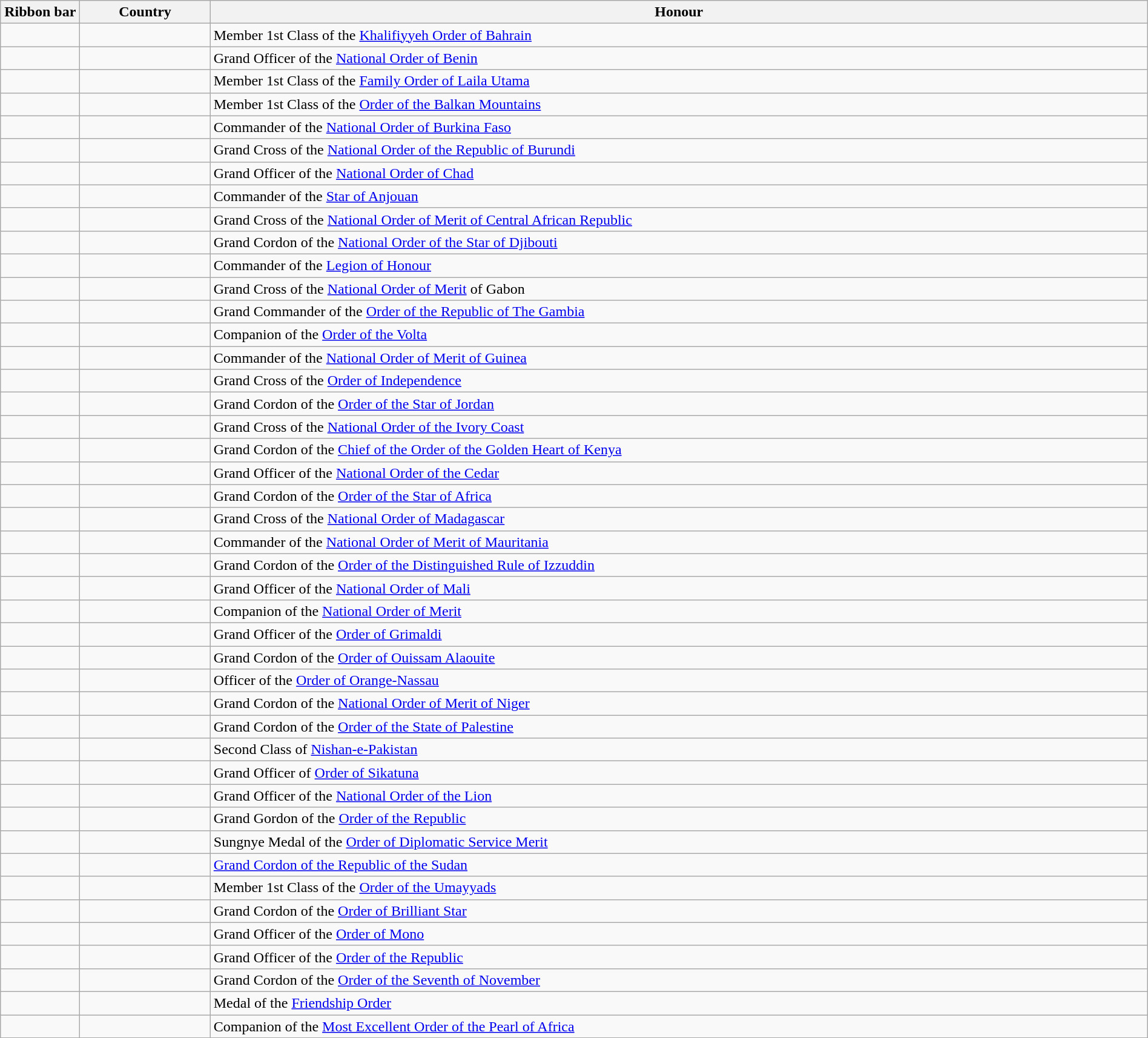<table class="wikitable" style="width:100%;">
<tr>
<th style="width:80px;">Ribbon bar</th>
<th>Country</th>
<th>Honour</th>
</tr>
<tr>
<td></td>
<td></td>
<td>Member 1st Class of the <a href='#'>Khalifiyyeh Order of Bahrain</a></td>
</tr>
<tr>
<td></td>
<td></td>
<td>Grand Officer of the <a href='#'>National Order of Benin</a></td>
</tr>
<tr>
<td></td>
<td></td>
<td>Member 1st Class of the <a href='#'>Family Order of Laila Utama</a></td>
</tr>
<tr>
<td></td>
<td></td>
<td>Member 1st Class of the <a href='#'>Order of the Balkan Mountains</a></td>
</tr>
<tr>
<td></td>
<td></td>
<td>Commander of the <a href='#'>National Order of Burkina Faso</a></td>
</tr>
<tr>
<td></td>
<td></td>
<td>Grand Cross of the <a href='#'>National Order of the Republic of Burundi</a></td>
</tr>
<tr>
<td></td>
<td></td>
<td>Grand Officer of the <a href='#'>National Order of Chad</a></td>
</tr>
<tr>
<td></td>
<td></td>
<td>Commander of the <a href='#'>Star of Anjouan</a></td>
</tr>
<tr>
<td></td>
<td></td>
<td>Grand Cross of the <a href='#'>National Order of Merit of Central African Republic</a></td>
</tr>
<tr>
<td></td>
<td></td>
<td>Grand Cordon of the <a href='#'>National Order of the Star of Djibouti</a></td>
</tr>
<tr>
<td></td>
<td></td>
<td>Commander of the <a href='#'>Legion of Honour</a></td>
</tr>
<tr>
<td></td>
<td></td>
<td>Grand Cross of the <a href='#'>National Order of Merit</a> of Gabon</td>
</tr>
<tr>
<td></td>
<td></td>
<td>Grand Commander of the <a href='#'>Order of the Republic of The Gambia</a></td>
</tr>
<tr>
<td></td>
<td></td>
<td>Companion of the <a href='#'>Order of the Volta</a></td>
</tr>
<tr>
<td></td>
<td></td>
<td>Commander of the <a href='#'>National Order of Merit of Guinea</a></td>
</tr>
<tr>
<td></td>
<td></td>
<td>Grand Cross of the <a href='#'>Order of Independence</a></td>
</tr>
<tr>
<td></td>
<td></td>
<td>Grand Cordon of the <a href='#'>Order of the Star of Jordan</a></td>
</tr>
<tr>
<td></td>
<td></td>
<td>Grand Cross of the <a href='#'>National Order of the Ivory Coast</a></td>
</tr>
<tr>
<td></td>
<td></td>
<td>Grand Cordon of the <a href='#'>Chief of the Order of the Golden Heart of Kenya</a></td>
</tr>
<tr>
<td></td>
<td></td>
<td>Grand Officer of the <a href='#'>National Order of the Cedar</a></td>
</tr>
<tr>
<td></td>
<td></td>
<td>Grand Cordon of the <a href='#'>Order of the Star of Africa</a></td>
</tr>
<tr>
<td></td>
<td></td>
<td>Grand Cross of the <a href='#'>National Order of Madagascar</a></td>
</tr>
<tr>
<td></td>
<td></td>
<td>Commander of the <a href='#'>National Order of Merit of Mauritania</a></td>
</tr>
<tr>
<td></td>
<td></td>
<td>Grand Cordon of the <a href='#'>Order of the Distinguished Rule of Izzuddin</a></td>
</tr>
<tr>
<td></td>
<td></td>
<td>Grand Officer of the <a href='#'>National Order of Mali</a></td>
</tr>
<tr>
<td></td>
<td></td>
<td>Companion of the <a href='#'>National Order of Merit</a></td>
</tr>
<tr>
<td></td>
<td></td>
<td>Grand Officer of the <a href='#'>Order of Grimaldi</a></td>
</tr>
<tr>
<td></td>
<td></td>
<td>Grand Cordon of the <a href='#'>Order of Ouissam Alaouite</a></td>
</tr>
<tr>
<td></td>
<td></td>
<td>Officer of the <a href='#'>Order of Orange-Nassau</a></td>
</tr>
<tr>
<td></td>
<td></td>
<td>Grand Cordon of the <a href='#'>National Order of Merit of Niger</a></td>
</tr>
<tr>
<td></td>
<td></td>
<td>Grand Cordon of the <a href='#'>Order of the State of Palestine</a></td>
</tr>
<tr>
<td></td>
<td></td>
<td>Second Class of <a href='#'>Nishan-e-Pakistan</a></td>
</tr>
<tr>
<td></td>
<td></td>
<td>Grand Officer of <a href='#'>Order of Sikatuna</a></td>
</tr>
<tr>
<td></td>
<td></td>
<td>Grand Officer of the <a href='#'>National Order of the Lion</a></td>
</tr>
<tr>
<td></td>
<td></td>
<td>Grand Gordon of the <a href='#'>Order of the Republic</a></td>
</tr>
<tr>
<td></td>
<td></td>
<td>Sungnye Medal of the <a href='#'>Order of Diplomatic Service Merit</a></td>
</tr>
<tr>
<td></td>
<td></td>
<td><a href='#'>Grand Cordon of the Republic of the Sudan</a></td>
</tr>
<tr>
<td></td>
<td></td>
<td>Member 1st Class of the <a href='#'>Order of the Umayyads</a></td>
</tr>
<tr>
<td></td>
<td></td>
<td>Grand Cordon of the <a href='#'>Order of Brilliant Star</a></td>
</tr>
<tr>
<td></td>
<td></td>
<td>Grand Officer of the <a href='#'>Order of Mono</a></td>
</tr>
<tr>
<td></td>
<td></td>
<td>Grand Officer of the <a href='#'>Order of the Republic</a></td>
</tr>
<tr>
<td></td>
<td></td>
<td>Grand Cordon of the <a href='#'>Order of the Seventh of November</a></td>
</tr>
<tr>
<td></td>
<td></td>
<td>Medal of the <a href='#'>Friendship Order</a></td>
</tr>
<tr>
<td></td>
<td></td>
<td>Companion of the <a href='#'>Most Excellent Order of the Pearl of Africa</a></td>
</tr>
</table>
